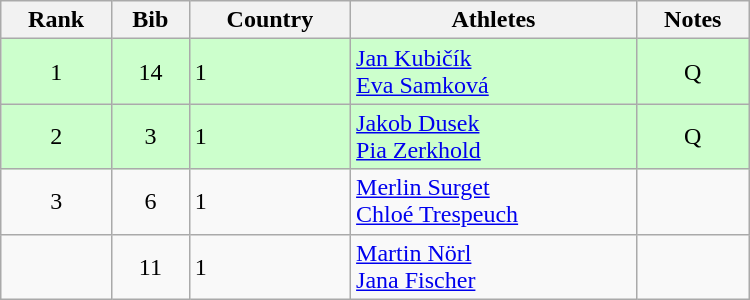<table class="wikitable" style="text-align:center; width:500px">
<tr>
<th>Rank</th>
<th>Bib</th>
<th>Country</th>
<th>Athletes</th>
<th>Notes</th>
</tr>
<tr bgcolor=ccffcc>
<td>1</td>
<td>14</td>
<td align=left> 1</td>
<td align=left><a href='#'>Jan Kubičík</a> <br><a href='#'>Eva Samková</a></td>
<td>Q</td>
</tr>
<tr bgcolor=ccffcc>
<td>2</td>
<td>3</td>
<td align=left> 1</td>
<td align=left><a href='#'>Jakob Dusek</a> <br><a href='#'>Pia Zerkhold</a></td>
<td>Q</td>
</tr>
<tr>
<td>3</td>
<td>6</td>
<td align=left> 1</td>
<td align=left><a href='#'>Merlin Surget</a> <br><a href='#'>Chloé Trespeuch</a></td>
<td></td>
</tr>
<tr>
<td></td>
<td>11</td>
<td align=left> 1</td>
<td align=left><a href='#'>Martin Nörl</a> <br><a href='#'>Jana Fischer</a></td>
<td></td>
</tr>
</table>
